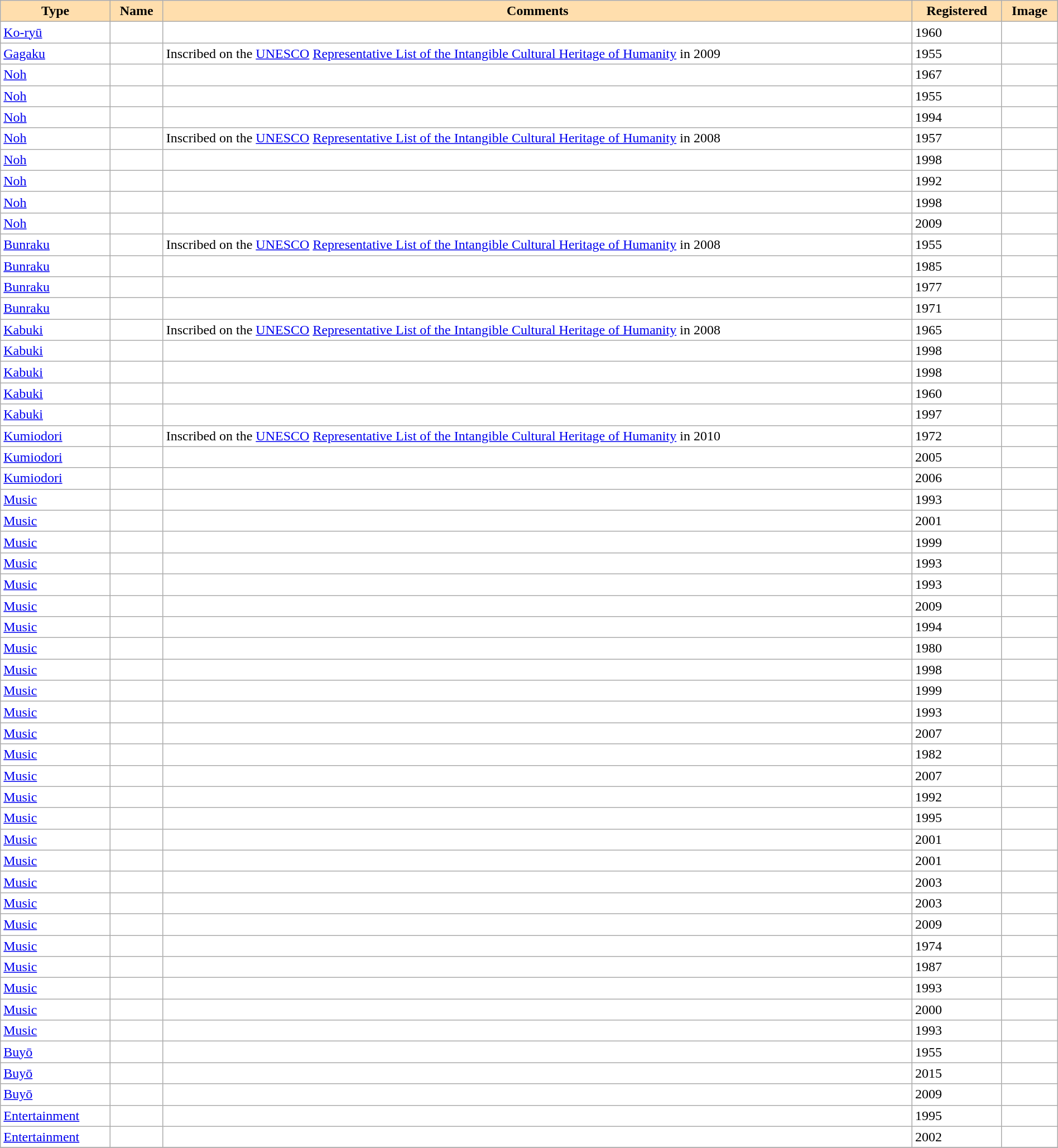<table class="wikitable sortable"  width="100%" style="background:#ffffff;">
<tr>
<th align="left" style="background:#ffdead;">Type</th>
<th align="left" style="background:#ffdead;">Name</th>
<th align="left" style="background:#ffdead;">Comments</th>
<th style="background:#ffdead;">Registered</th>
<th align="left" style="background:#ffdead;" class="unsortable">Image</th>
</tr>
<tr>
<td><a href='#'>Ko-ryū</a></td>
<td></td>
<td></td>
<td>1960</td>
<td></td>
</tr>
<tr>
<td><a href='#'>Gagaku</a></td>
<td></td>
<td>Inscribed on the <a href='#'>UNESCO</a> <a href='#'>Representative List of the Intangible Cultural Heritage of Humanity</a> in 2009</td>
<td>1955</td>
<td></td>
</tr>
<tr>
<td><a href='#'>Noh</a></td>
<td></td>
<td></td>
<td>1967</td>
<td></td>
</tr>
<tr>
<td><a href='#'>Noh</a></td>
<td></td>
<td></td>
<td>1955</td>
<td></td>
</tr>
<tr>
<td><a href='#'>Noh</a></td>
<td></td>
<td></td>
<td>1994</td>
<td></td>
</tr>
<tr>
<td><a href='#'>Noh</a></td>
<td></td>
<td>Inscribed on the <a href='#'>UNESCO</a> <a href='#'>Representative List of the Intangible Cultural Heritage of Humanity</a> in 2008</td>
<td>1957</td>
<td></td>
</tr>
<tr>
<td><a href='#'>Noh</a></td>
<td></td>
<td></td>
<td>1998</td>
<td></td>
</tr>
<tr>
<td><a href='#'>Noh</a></td>
<td></td>
<td></td>
<td>1992</td>
<td></td>
</tr>
<tr>
<td><a href='#'>Noh</a></td>
<td></td>
<td></td>
<td>1998</td>
<td></td>
</tr>
<tr>
<td><a href='#'>Noh</a></td>
<td></td>
<td></td>
<td>2009</td>
<td></td>
</tr>
<tr>
<td><a href='#'>Bunraku</a></td>
<td></td>
<td>Inscribed on the <a href='#'>UNESCO</a> <a href='#'>Representative List of the Intangible Cultural Heritage of Humanity</a> in 2008</td>
<td>1955</td>
<td></td>
</tr>
<tr>
<td><a href='#'>Bunraku</a></td>
<td></td>
<td></td>
<td>1985</td>
<td></td>
</tr>
<tr>
<td><a href='#'>Bunraku</a></td>
<td></td>
<td></td>
<td>1977</td>
<td></td>
</tr>
<tr>
<td><a href='#'>Bunraku</a></td>
<td></td>
<td></td>
<td>1971</td>
<td></td>
</tr>
<tr>
<td><a href='#'>Kabuki</a></td>
<td></td>
<td>Inscribed on the <a href='#'>UNESCO</a> <a href='#'>Representative List of the Intangible Cultural Heritage of Humanity</a> in 2008</td>
<td>1965</td>
<td></td>
</tr>
<tr>
<td><a href='#'>Kabuki</a></td>
<td></td>
<td></td>
<td>1998</td>
<td></td>
</tr>
<tr>
<td><a href='#'>Kabuki</a></td>
<td></td>
<td></td>
<td>1998</td>
<td></td>
</tr>
<tr>
<td><a href='#'>Kabuki</a></td>
<td></td>
<td></td>
<td>1960</td>
<td></td>
</tr>
<tr>
<td><a href='#'>Kabuki</a></td>
<td></td>
<td></td>
<td>1997</td>
<td></td>
</tr>
<tr>
<td><a href='#'>Kumiodori</a></td>
<td></td>
<td>Inscribed on the <a href='#'>UNESCO</a> <a href='#'>Representative List of the Intangible Cultural Heritage of Humanity</a> in 2010</td>
<td>1972</td>
<td></td>
</tr>
<tr>
<td><a href='#'>Kumiodori</a></td>
<td></td>
<td></td>
<td>2005</td>
<td></td>
</tr>
<tr>
<td><a href='#'>Kumiodori</a></td>
<td></td>
<td></td>
<td>2006</td>
<td></td>
</tr>
<tr>
<td><a href='#'>Music</a></td>
<td></td>
<td></td>
<td>1993</td>
<td></td>
</tr>
<tr>
<td><a href='#'>Music</a></td>
<td></td>
<td></td>
<td>2001</td>
<td></td>
</tr>
<tr>
<td><a href='#'>Music</a></td>
<td></td>
<td></td>
<td>1999</td>
<td></td>
</tr>
<tr>
<td><a href='#'>Music</a></td>
<td></td>
<td></td>
<td>1993</td>
<td></td>
</tr>
<tr>
<td><a href='#'>Music</a></td>
<td></td>
<td></td>
<td>1993</td>
<td></td>
</tr>
<tr>
<td><a href='#'>Music</a></td>
<td></td>
<td></td>
<td>2009</td>
<td></td>
</tr>
<tr>
<td><a href='#'>Music</a></td>
<td></td>
<td></td>
<td>1994</td>
<td></td>
</tr>
<tr>
<td><a href='#'>Music</a></td>
<td></td>
<td></td>
<td>1980</td>
<td></td>
</tr>
<tr>
<td><a href='#'>Music</a></td>
<td></td>
<td></td>
<td>1998</td>
<td></td>
</tr>
<tr>
<td><a href='#'>Music</a></td>
<td></td>
<td></td>
<td>1999</td>
<td></td>
</tr>
<tr>
<td><a href='#'>Music</a></td>
<td></td>
<td></td>
<td>1993</td>
<td></td>
</tr>
<tr>
<td><a href='#'>Music</a></td>
<td></td>
<td></td>
<td>2007</td>
<td></td>
</tr>
<tr>
<td><a href='#'>Music</a></td>
<td></td>
<td></td>
<td>1982</td>
<td></td>
</tr>
<tr>
<td><a href='#'>Music</a></td>
<td></td>
<td></td>
<td>2007</td>
<td></td>
</tr>
<tr>
<td><a href='#'>Music</a></td>
<td></td>
<td></td>
<td>1992</td>
<td></td>
</tr>
<tr>
<td><a href='#'>Music</a></td>
<td></td>
<td></td>
<td>1995</td>
<td></td>
</tr>
<tr>
<td><a href='#'>Music</a></td>
<td></td>
<td></td>
<td>2001</td>
<td></td>
</tr>
<tr>
<td><a href='#'>Music</a></td>
<td></td>
<td></td>
<td>2001</td>
<td></td>
</tr>
<tr>
<td><a href='#'>Music</a></td>
<td></td>
<td></td>
<td>2003</td>
<td></td>
</tr>
<tr>
<td><a href='#'>Music</a></td>
<td></td>
<td></td>
<td>2003</td>
<td></td>
</tr>
<tr>
<td><a href='#'>Music</a></td>
<td></td>
<td></td>
<td>2009</td>
<td></td>
</tr>
<tr>
<td><a href='#'>Music</a></td>
<td></td>
<td></td>
<td>1974</td>
<td></td>
</tr>
<tr>
<td><a href='#'>Music</a></td>
<td></td>
<td></td>
<td>1987</td>
<td></td>
</tr>
<tr>
<td><a href='#'>Music</a></td>
<td></td>
<td></td>
<td>1993</td>
<td></td>
</tr>
<tr>
<td><a href='#'>Music</a></td>
<td></td>
<td></td>
<td>2000</td>
<td></td>
</tr>
<tr>
<td><a href='#'>Music</a></td>
<td></td>
<td></td>
<td>1993</td>
<td></td>
</tr>
<tr>
<td><a href='#'>Buyō</a></td>
<td></td>
<td></td>
<td>1955</td>
<td></td>
</tr>
<tr>
<td><a href='#'>Buyō</a></td>
<td></td>
<td></td>
<td>2015</td>
<td></td>
</tr>
<tr>
<td><a href='#'>Buyō</a></td>
<td></td>
<td></td>
<td>2009</td>
<td></td>
</tr>
<tr>
<td><a href='#'>Entertainment</a></td>
<td></td>
<td></td>
<td>1995</td>
<td></td>
</tr>
<tr>
<td><a href='#'>Entertainment</a></td>
<td></td>
<td></td>
<td>2002</td>
<td></td>
</tr>
<tr>
</tr>
</table>
